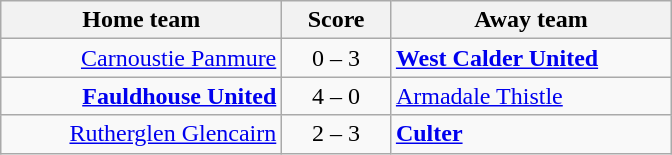<table border=0 cellpadding=4 cellspacing=0>
<tr>
<td valign="top"><br><table class="wikitable" style="border-collapse: collapse;">
<tr>
<th align="right" width="180">Home team</th>
<th align="center" width="65"> Score </th>
<th align="left" width="180">Away team</th>
</tr>
<tr>
<td style="text-align: right;"><a href='#'>Carnoustie Panmure</a></td>
<td style="text-align: center;">0 – 3</td>
<td style="text-align: left;"><strong><a href='#'>West Calder United</a></strong></td>
</tr>
<tr>
<td style="text-align: right;"><strong><a href='#'>Fauldhouse United</a></strong></td>
<td style="text-align: center;">4 – 0</td>
<td style="text-align: left;"><a href='#'>Armadale Thistle</a></td>
</tr>
<tr>
<td style="text-align: right;"><a href='#'>Rutherglen Glencairn</a></td>
<td style="text-align: center;">2 – 3</td>
<td style="text-align: left;"><strong><a href='#'>Culter</a></strong></td>
</tr>
</table>
</td>
</tr>
</table>
